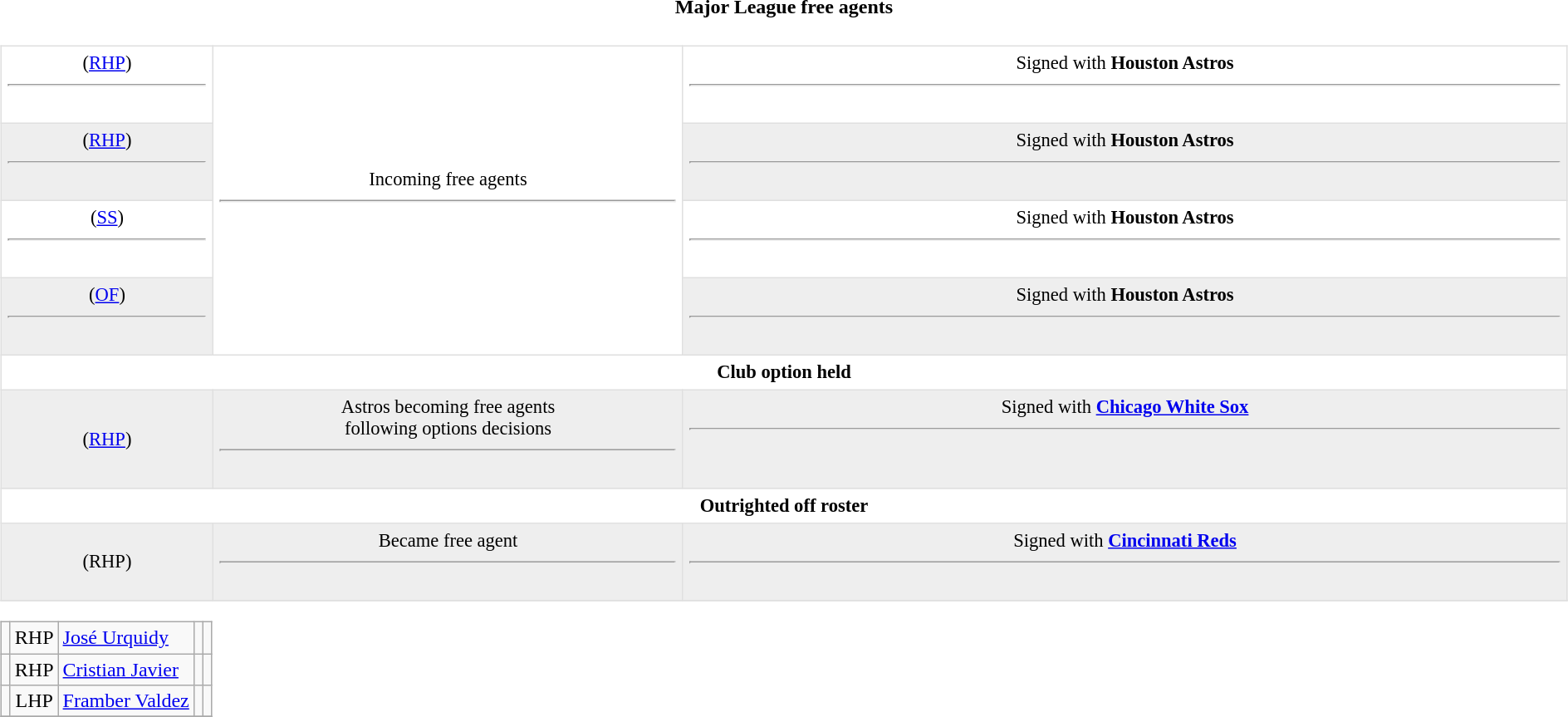<table class="toccolours" style="width:100%; background:inherit">
<tr>
<th>Major League free agents</th>
</tr>
<tr>
<td><br><table border=1 style="border-collapse:collapse; font-size:94%; text-align: center; width: 100%" bordercolor="#DFDFDF"  cellpadding="5">
<tr>
<td> (<a href='#'>RHP</a>)<hr><br></td>
<td rowspan="4" style="width:30%" "text-align: center">Incoming free agents<hr><br></td>
<td style="vertical-align:top">Signed with <strong>Houston Astros</strong><hr><br></td>
</tr>
<tr style="background:#eeeeee">
<td> (<a href='#'>RHP</a>)<hr><br></td>
<td style="vertical-align:top">Signed with <strong>Houston Astros</strong><hr><br></td>
</tr>
<tr>
<td> (<a href='#'>SS</a>)<hr><br></td>
<td style="vertical-align:top">Signed with <strong>Houston Astros</strong><hr><br></td>
</tr>
<tr style="background:#eeeeee">
<td> (<a href='#'>OF</a>)<hr><br></td>
<td style="vertical-align:top">Signed with <strong>Houston Astros</strong><hr><br></td>
</tr>
<tr>
<td colspan="3;" text-align: "left;"><strong>Club option held</strong></td>
</tr>
<tr style="background:#eeeeee">
<td> (<a href='#'>RHP</a>)</td>
<td style="width:30%" "text-align: center">Astros becoming free agents<br> following options decisions<hr><br></td>
<td style="vertical-align:top">Signed with <strong><a href='#'>Chicago White Sox</a></strong><hr><br></td>
</tr>
<tr>
<td colspan="3;" text-align: "left;"><strong>Outrighted off roster</strong></td>
</tr>
<tr style="background:#eeeeee">
<td> (RHP)</td>
<td style="width:30%" "text-align: center">Became free agent<hr><br></td>
<td style="vertical-align:top">Signed with <strong><a href='#'>Cincinnati Reds</a></strong><hr><br></td>
</tr>
<tr>
</tr>
</table>
<table class="wikitable" align="center">
<tr>
<td></td>
<td align="center">RHP</td>
<td><a href='#'>José Urquidy</a></td>
<td></td>
<td align="center"></td>
</tr>
<tr>
<td></td>
<td align="center">RHP</td>
<td><a href='#'>Cristian Javier</a></td>
<td></td>
<td align="center"></td>
</tr>
<tr>
<td></td>
<td align="center">LHP</td>
<td><a href='#'>Framber Valdez</a></td>
<td></td>
<td align="center"></td>
</tr>
<tr>
</tr>
</table>
</td>
</tr>
</table>
